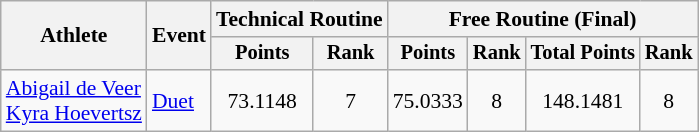<table class=wikitable style="font-size:90%">
<tr>
<th rowspan="2">Athlete</th>
<th rowspan="2">Event</th>
<th colspan="2">Technical Routine</th>
<th colspan="4">Free Routine (Final)</th>
</tr>
<tr style="font-size:95%">
<th>Points</th>
<th>Rank</th>
<th>Points</th>
<th>Rank</th>
<th>Total Points</th>
<th>Rank</th>
</tr>
<tr align=center>
<td align=left><a href='#'>Abigail de Veer</a><br><a href='#'>Kyra Hoevertsz</a></td>
<td align=left><a href='#'>Duet</a></td>
<td>73.1148</td>
<td>7</td>
<td>75.0333</td>
<td>8</td>
<td>148.1481</td>
<td>8</td>
</tr>
</table>
